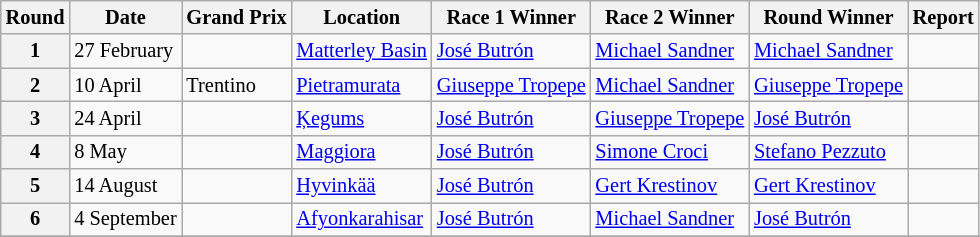<table class="wikitable" style="font-size: 85%;">
<tr>
<th>Round</th>
<th>Date</th>
<th>Grand Prix</th>
<th>Location</th>
<th>Race 1 Winner</th>
<th>Race 2 Winner</th>
<th>Round Winner</th>
<th>Report</th>
</tr>
<tr>
<th>1</th>
<td>27 February</td>
<td></td>
<td><a href='#'>Matterley Basin</a></td>
<td> <a href='#'>José Butrón</a></td>
<td> <a href='#'>Michael Sandner</a></td>
<td> <a href='#'>Michael Sandner</a></td>
<td></td>
</tr>
<tr>
<th>2</th>
<td>10 April</td>
<td> Trentino</td>
<td><a href='#'>Pietramurata</a></td>
<td> <a href='#'>Giuseppe Tropepe</a></td>
<td> <a href='#'>Michael Sandner</a></td>
<td> <a href='#'>Giuseppe Tropepe</a></td>
<td></td>
</tr>
<tr>
<th>3</th>
<td>24 April</td>
<td></td>
<td><a href='#'>Ķegums</a></td>
<td> <a href='#'>José Butrón</a></td>
<td> <a href='#'>Giuseppe Tropepe</a></td>
<td> <a href='#'>José Butrón</a></td>
<td></td>
</tr>
<tr>
<th>4</th>
<td>8 May</td>
<td></td>
<td><a href='#'>Maggiora</a></td>
<td> <a href='#'>José Butrón</a></td>
<td> <a href='#'>Simone Croci</a></td>
<td> <a href='#'>Stefano Pezzuto</a></td>
<td></td>
</tr>
<tr>
<th>5</th>
<td>14 August</td>
<td></td>
<td><a href='#'>Hyvinkää</a></td>
<td> <a href='#'>José Butrón</a></td>
<td> <a href='#'>Gert Krestinov</a></td>
<td> <a href='#'>Gert Krestinov</a></td>
<td></td>
</tr>
<tr>
<th>6</th>
<td>4 September</td>
<td></td>
<td><a href='#'>Afyonkarahisar</a></td>
<td> <a href='#'>José Butrón</a></td>
<td> <a href='#'>Michael Sandner</a></td>
<td> <a href='#'>José Butrón</a></td>
<td></td>
</tr>
<tr>
</tr>
</table>
